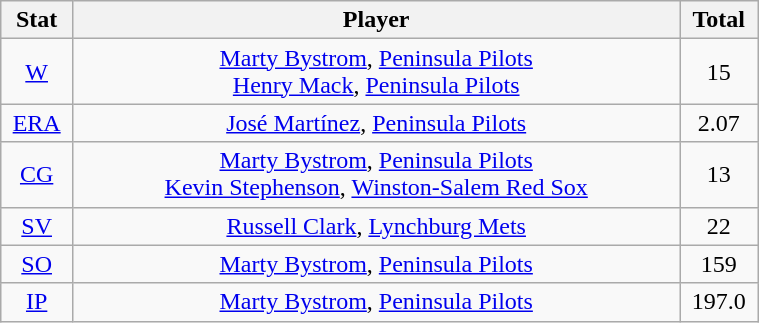<table class="wikitable" width="40%" style="text-align:center;">
<tr>
<th width="5%">Stat</th>
<th width="60%">Player</th>
<th width="5%">Total</th>
</tr>
<tr>
<td><a href='#'>W</a></td>
<td><a href='#'>Marty Bystrom</a>, <a href='#'>Peninsula Pilots</a> <br> <a href='#'>Henry Mack</a>, <a href='#'>Peninsula Pilots</a></td>
<td>15</td>
</tr>
<tr>
<td><a href='#'>ERA</a></td>
<td><a href='#'>José Martínez</a>, <a href='#'>Peninsula Pilots</a></td>
<td>2.07</td>
</tr>
<tr>
<td><a href='#'>CG</a></td>
<td><a href='#'>Marty Bystrom</a>, <a href='#'>Peninsula Pilots</a> <br> <a href='#'>Kevin Stephenson</a>, <a href='#'>Winston-Salem Red Sox</a></td>
<td>13</td>
</tr>
<tr>
<td><a href='#'>SV</a></td>
<td><a href='#'>Russell Clark</a>, <a href='#'>Lynchburg Mets</a></td>
<td>22</td>
</tr>
<tr>
<td><a href='#'>SO</a></td>
<td><a href='#'>Marty Bystrom</a>, <a href='#'>Peninsula Pilots</a></td>
<td>159</td>
</tr>
<tr>
<td><a href='#'>IP</a></td>
<td><a href='#'>Marty Bystrom</a>, <a href='#'>Peninsula Pilots</a></td>
<td>197.0</td>
</tr>
</table>
